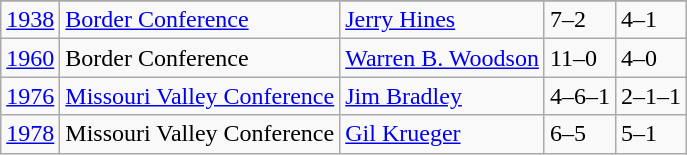<table class="wikitable">
<tr>
</tr>
<tr>
<td><a href='#'>1938</a></td>
<td><a href='#'>Border Conference</a></td>
<td><a href='#'>Jerry Hines</a></td>
<td>7–2</td>
<td>4–1</td>
</tr>
<tr>
<td><a href='#'>1960</a></td>
<td>Border Conference</td>
<td><a href='#'>Warren B. Woodson</a></td>
<td>11–0</td>
<td>4–0</td>
</tr>
<tr>
<td><a href='#'>1976</a></td>
<td><a href='#'>Missouri Valley Conference</a></td>
<td><a href='#'>Jim Bradley</a></td>
<td>4–6–1</td>
<td>2–1–1</td>
</tr>
<tr>
<td><a href='#'>1978</a></td>
<td>Missouri Valley Conference</td>
<td><a href='#'>Gil Krueger</a></td>
<td>6–5</td>
<td>5–1</td>
</tr>
</table>
